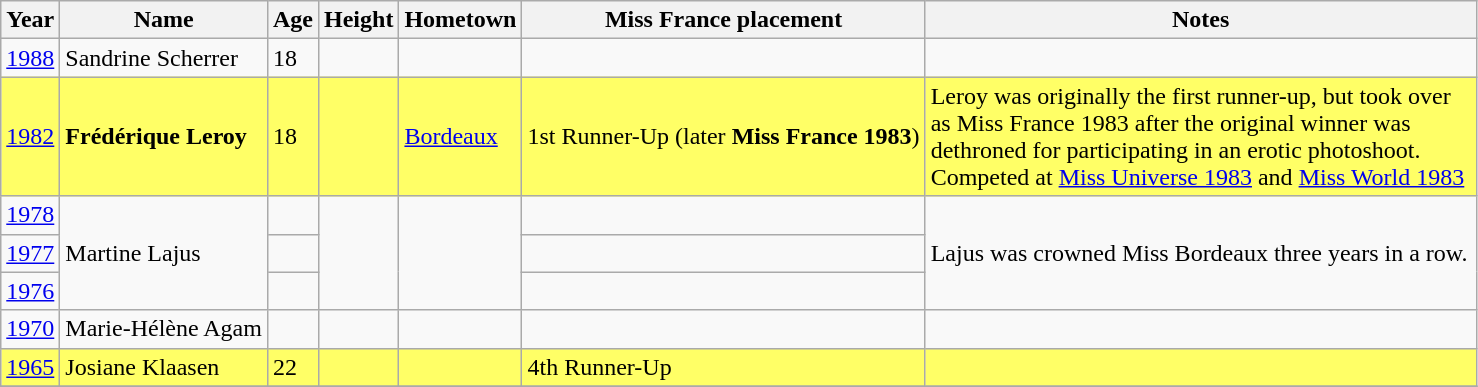<table class="wikitable sortable">
<tr>
<th>Year</th>
<th>Name</th>
<th>Age</th>
<th>Height</th>
<th>Hometown</th>
<th>Miss France placement</th>
<th width=360>Notes</th>
</tr>
<tr>
<td><a href='#'>1988</a></td>
<td>Sandrine Scherrer</td>
<td>18</td>
<td></td>
<td></td>
<td></td>
<td></td>
</tr>
<tr bgcolor=#FFFF66>
<td><a href='#'>1982</a></td>
<td><strong>Frédérique Leroy</strong></td>
<td>18</td>
<td></td>
<td><a href='#'>Bordeaux</a></td>
<td>1st Runner-Up (later <strong>Miss France 1983</strong>)</td>
<td>Leroy was originally the first runner-up, but took over as Miss France 1983 after the original winner was dethroned for participating in an erotic photoshoot. Competed at <a href='#'>Miss Universe 1983</a> and <a href='#'>Miss World 1983</a></td>
</tr>
<tr>
<td><a href='#'>1978</a></td>
<td rowspan=3>Martine Lajus</td>
<td></td>
<td rowspan=3></td>
<td rowspan=3></td>
<td></td>
<td rowspan=3>Lajus was crowned Miss Bordeaux three years in a row.</td>
</tr>
<tr>
<td><a href='#'>1977</a></td>
<td></td>
<td></td>
</tr>
<tr>
<td><a href='#'>1976</a></td>
<td></td>
<td></td>
</tr>
<tr>
<td><a href='#'>1970</a></td>
<td>Marie-Hélène Agam</td>
<td></td>
<td></td>
<td></td>
<td></td>
<td></td>
</tr>
<tr bgcolor=#FFFF66>
<td><a href='#'>1965</a></td>
<td>Josiane Klaasen</td>
<td>22</td>
<td></td>
<td></td>
<td>4th Runner-Up</td>
<td></td>
</tr>
<tr>
</tr>
</table>
